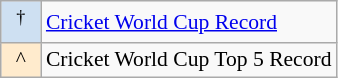<table class="wikitable" style="text-align:center; font-size: 90%">
<tr>
<td style="background:#cee0f2" width="20"><sup>†</sup></td>
<td align="left"><a href='#'>Cricket World Cup Record</a></td>
</tr>
<tr>
<td style="background:#ffebcd" width="20"">^</td>
<td align="left">Cricket World Cup Top 5 Record</td>
</tr>
</table>
